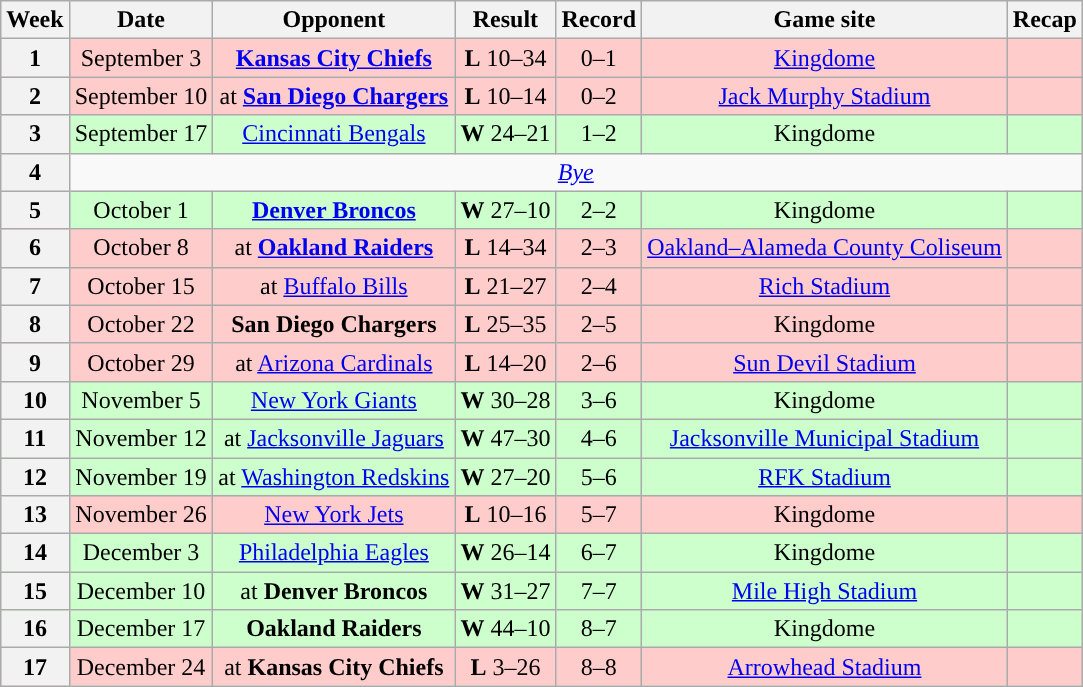<table class="wikitable" style="text-align:center">
<tr>
<th>Week</th>
<th>Date</th>
<th>Opponent</th>
<th>Result</th>
<th>Record</th>
<th>Game site</th>
<th>Recap</th>
</tr>
<tr style="background:#fcc">
<th>1</th>
<td>September 3</td>
<td><strong><a href='#'>Kansas City Chiefs</a></strong></td>
<td><strong>L</strong> 10–34</td>
<td>0–1</td>
<td><a href='#'>Kingdome</a></td>
<td></td>
</tr>
<tr style="background:#fcc">
<th>2</th>
<td>September 10</td>
<td>at <strong><a href='#'>San Diego Chargers</a></strong></td>
<td><strong>L</strong> 10–14</td>
<td>0–2</td>
<td><a href='#'>Jack Murphy Stadium</a></td>
<td></td>
</tr>
<tr style="background:#cfc">
<th>3</th>
<td>September 17</td>
<td><a href='#'>Cincinnati Bengals</a></td>
<td><strong>W</strong> 24–21</td>
<td>1–2</td>
<td>Kingdome</td>
<td></td>
</tr>
<tr>
<th>4</th>
<td colspan="6"><em><a href='#'>Bye</a></em></td>
</tr>
<tr style="background:#cfc">
<th>5</th>
<td>October 1</td>
<td><strong><a href='#'>Denver Broncos</a></strong></td>
<td><strong>W</strong> 27–10</td>
<td>2–2</td>
<td>Kingdome</td>
<td></td>
</tr>
<tr style="background:#fcc">
<th>6</th>
<td>October 8</td>
<td>at <strong><a href='#'>Oakland Raiders</a></strong></td>
<td><strong>L</strong> 14–34</td>
<td>2–3</td>
<td><a href='#'>Oakland–Alameda County Coliseum</a></td>
<td></td>
</tr>
<tr style="background:#fcc">
<th>7</th>
<td>October 15</td>
<td>at <a href='#'>Buffalo Bills</a></td>
<td><strong>L</strong> 21–27</td>
<td>2–4</td>
<td><a href='#'>Rich Stadium</a></td>
<td></td>
</tr>
<tr style="background:#fcc">
<th>8</th>
<td>October 22</td>
<td><strong>San Diego Chargers</strong></td>
<td><strong>L</strong> 25–35</td>
<td>2–5</td>
<td>Kingdome</td>
<td></td>
</tr>
<tr style="background:#fcc">
<th>9</th>
<td>October 29</td>
<td>at <a href='#'>Arizona Cardinals</a></td>
<td><strong>L</strong> 14–20 </td>
<td>2–6</td>
<td><a href='#'>Sun Devil Stadium</a></td>
<td></td>
</tr>
<tr style="background:#cfc">
<th>10</th>
<td>November 5</td>
<td><a href='#'>New York Giants</a></td>
<td><strong>W</strong> 30–28</td>
<td>3–6</td>
<td>Kingdome</td>
<td></td>
</tr>
<tr style="background:#cfc">
<th>11</th>
<td>November 12</td>
<td>at <a href='#'>Jacksonville Jaguars</a></td>
<td><strong>W</strong> 47–30</td>
<td>4–6</td>
<td><a href='#'>Jacksonville Municipal Stadium</a></td>
<td></td>
</tr>
<tr style="background:#cfc">
<th>12</th>
<td>November 19</td>
<td>at <a href='#'>Washington Redskins</a></td>
<td><strong>W</strong> 27–20</td>
<td>5–6</td>
<td><a href='#'>RFK Stadium</a></td>
<td></td>
</tr>
<tr style="background:#fcc">
<th>13</th>
<td>November 26</td>
<td><a href='#'>New York Jets</a></td>
<td><strong>L</strong> 10–16</td>
<td>5–7</td>
<td>Kingdome</td>
<td></td>
</tr>
<tr style="background:#cfc">
<th>14</th>
<td>December 3</td>
<td><a href='#'>Philadelphia Eagles</a></td>
<td><strong>W</strong> 26–14</td>
<td>6–7</td>
<td>Kingdome</td>
<td></td>
</tr>
<tr style="background:#cfc">
<th>15</th>
<td>December 10</td>
<td>at <strong>Denver Broncos</strong></td>
<td><strong>W</strong> 31–27</td>
<td>7–7</td>
<td><a href='#'>Mile High Stadium</a></td>
<td></td>
</tr>
<tr style="background:#cfc">
<th>16</th>
<td>December 17</td>
<td><strong>Oakland Raiders</strong></td>
<td><strong>W</strong> 44–10</td>
<td>8–7</td>
<td>Kingdome</td>
<td></td>
</tr>
<tr style="background:#fcc">
<th>17</th>
<td>December 24</td>
<td>at <strong>Kansas City Chiefs</strong></td>
<td><strong>L</strong> 3–26</td>
<td>8–8</td>
<td><a href='#'>Arrowhead Stadium</a></td>
<td></td>
</tr>
</table>
